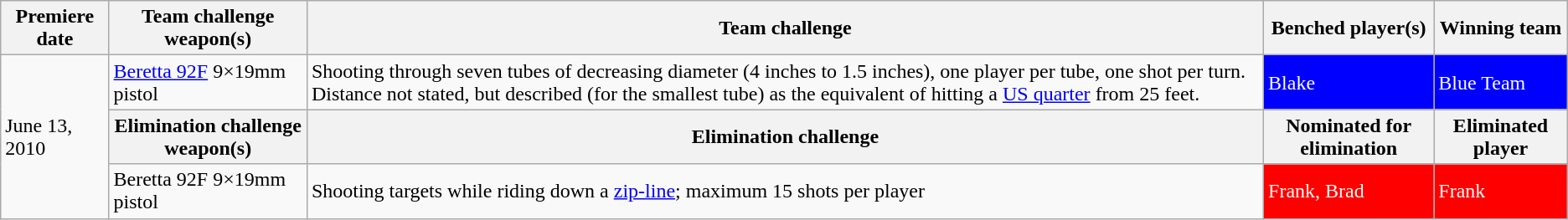<table class="wikitable">
<tr>
<th>Premiere date</th>
<th>Team challenge weapon(s)</th>
<th>Team challenge</th>
<th>Benched player(s)</th>
<th>Winning team</th>
</tr>
<tr>
<td rowspan="3">June 13, 2010</td>
<td><a href='#'>Beretta 92F</a> 9×19mm pistol</td>
<td>Shooting through seven tubes of decreasing diameter (4 inches to 1.5 inches), one player per tube, one shot per turn. Distance not stated, but described (for the smallest tube) as the equivalent of hitting a <a href='#'>US quarter</a> from 25 feet.</td>
<td style="background:blue; color:white;">Blake</td>
<td style="background:blue; color:white;">Blue Team</td>
</tr>
<tr>
<th>Elimination challenge weapon(s)</th>
<th>Elimination challenge</th>
<th>Nominated for elimination</th>
<th>Eliminated player</th>
</tr>
<tr>
<td>Beretta 92F 9×19mm pistol</td>
<td>Shooting targets while riding down a <a href='#'>zip-line</a>; maximum 15 shots per player</td>
<td style="background:red; color:white;">Frank, Brad</td>
<td style="background:red; color:white;">Frank</td>
</tr>
</table>
